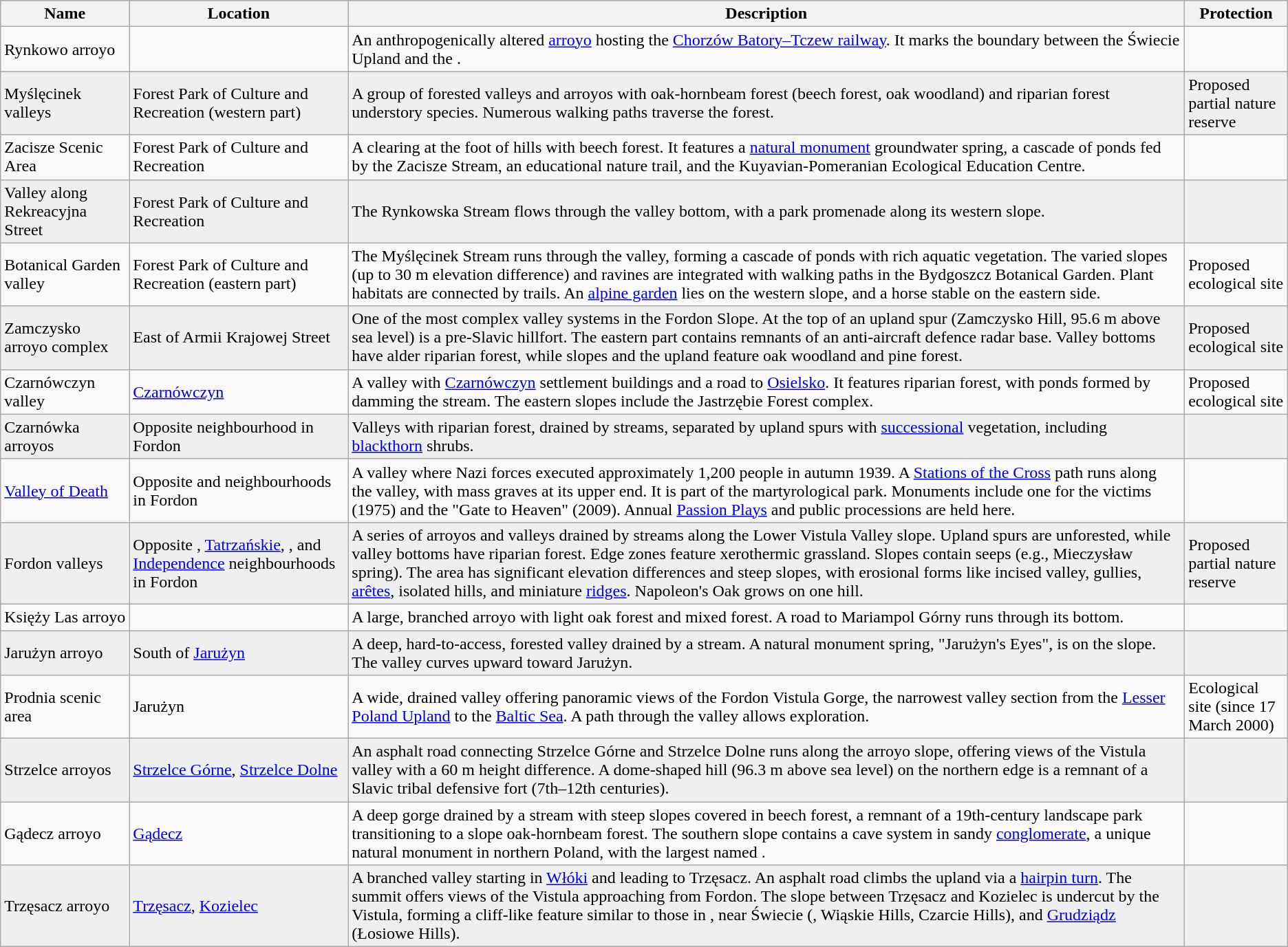<table class="wikitable sortable">
<tr align="center" bgcolor="#CCCCCC">
<th width=10%>Name</th>
<th width=17%>Location</th>
<th width=65%>Description</th>
<th width=8%>Protection</th>
</tr>
<tr>
<td>Rynkowo arroyo</td>
<td></td>
<td>An anthropogenically altered <a href='#'>arroyo</a> hosting the <a href='#'>Chorzów Batory–Tczew railway</a>. It marks the boundary between the Świecie Upland and the .</td>
<td></td>
</tr>
<tr bgcolor="#EFEFEF">
<td>Myślęcinek valleys</td>
<td>Forest Park of Culture and Recreation (western part)</td>
<td>A group of forested valleys and arroyos with oak-hornbeam forest (beech forest, oak woodland) and riparian forest understory species. Numerous walking paths traverse the forest.</td>
<td>Proposed partial nature reserve</td>
</tr>
<tr>
<td>Zacisze Scenic Area</td>
<td>Forest Park of Culture and Recreation</td>
<td>A clearing at the foot of hills with beech forest. It features a <a href='#'>natural monument</a> groundwater spring, a cascade of ponds fed by the Zacisze Stream, an educational nature trail, and the Kuyavian-Pomeranian Ecological Education Centre.</td>
<td></td>
</tr>
<tr bgcolor="#EFEFEF">
<td>Valley along Rekreacyjna Street</td>
<td>Forest Park of Culture and Recreation</td>
<td>The Rynkowska Stream flows through the valley bottom, with a park promenade along its western slope.</td>
<td></td>
</tr>
<tr>
<td>Botanical Garden valley</td>
<td>Forest Park of Culture and Recreation (eastern part)</td>
<td>The Myślęcinek Stream runs through the valley, forming a cascade of ponds with rich aquatic vegetation. The varied slopes (up to 30 m elevation difference) and ravines are integrated with walking paths in the Bydgoszcz Botanical Garden. Plant habitats are connected by trails. An <a href='#'>alpine garden</a> lies on the western slope, and a horse stable on the eastern side.</td>
<td>Proposed ecological site</td>
</tr>
<tr bgcolor="#EFEFEF">
<td>Zamczysko arroyo complex</td>
<td>East of Armii Krajowej Street</td>
<td>One of the most complex valley systems in the Fordon Slope. At the top of an upland spur (Zamczysko Hill, 95.6 m above sea level) is a pre-Slavic hillfort. The eastern part contains remnants of an anti-aircraft defence radar base. Valley bottoms have alder riparian forest, while slopes and the upland feature oak woodland and pine forest.</td>
<td>Proposed ecological site</td>
</tr>
<tr>
<td>Czarnówczyn valley</td>
<td><a href='#'>Czarnówczyn</a></td>
<td>A valley with <a href='#'>Czarnówczyn</a> settlement buildings and a road to <a href='#'>Osielsko</a>. It features riparian forest, with ponds formed by damming the stream. The eastern slopes include the Jastrzębie Forest complex.</td>
<td>Proposed ecological site</td>
</tr>
<tr bgcolor="#EFEFEF">
<td>Czarnówka arroyos</td>
<td>Opposite   neighbourhood in Fordon</td>
<td>Valleys with riparian forest, drained by streams, separated by upland spurs with <a href='#'>successional</a> vegetation, including <a href='#'>blackthorn</a> shrubs.</td>
<td></td>
</tr>
<tr>
<td><a href='#'>Valley of Death</a></td>
<td>Opposite  and  neighbourhoods in Fordon</td>
<td>A valley where Nazi forces executed approximately 1,200 people in autumn 1939. A <a href='#'>Stations of the Cross</a> path runs along the valley, with mass graves at its upper end. It is part of the martyrological park. Monuments include one for the victims (1975) and the "Gate to Heaven" (2009). Annual <a href='#'>Passion Plays</a> and public processions are held here.</td>
<td></td>
</tr>
<tr bgcolor="#EFEFEF">
<td>Fordon valleys</td>
<td>Opposite , <a href='#'>Tatrzańskie</a>, , and <a href='#'>Independence</a> neighbourhoods in Fordon</td>
<td>A series of arroyos and valleys drained by streams along the Lower Vistula Valley slope. Upland spurs are unforested, while valley bottoms have riparian forest. Edge zones feature xerothermic grassland. Slopes contain seeps (e.g., Mieczysław spring). The area has significant elevation differences and steep slopes, with erosional forms like incised valley, gullies, <a href='#'>arêtes</a>, isolated hills, and miniature <a href='#'>ridges</a>. Napoleon's Oak grows on one hill.</td>
<td>Proposed partial nature reserve</td>
</tr>
<tr>
<td>Księży Las arroyo</td>
<td></td>
<td>A large, branched arroyo with light oak forest and mixed forest. A road to Mariampol Górny runs through its bottom.</td>
<td></td>
</tr>
<tr bgcolor="#EFEFEF">
<td>Jarużyn arroyo</td>
<td>South of <a href='#'>Jarużyn</a></td>
<td>A deep, hard-to-access, forested valley drained by a stream. A natural monument spring, "Jarużyn's Eyes", is on the slope. The valley curves upward toward Jarużyn.</td>
<td></td>
</tr>
<tr>
<td>Prodnia scenic area</td>
<td>Jarużyn</td>
<td>A wide, drained valley offering panoramic views of the Fordon Vistula Gorge, the narrowest valley section from the <a href='#'>Lesser Poland Upland</a> to the <a href='#'>Baltic Sea</a>. A path through the valley allows exploration.</td>
<td>Ecological site (since 17 March 2000)</td>
</tr>
<tr bgcolor="#EFEFEF">
<td>Strzelce arroyos</td>
<td><a href='#'>Strzelce Górne</a>, <a href='#'>Strzelce Dolne</a></td>
<td>An asphalt road connecting Strzelce Górne and Strzelce Dolne runs along the arroyo slope, offering views of the Vistula valley with a 60 m height difference. A dome-shaped hill (96.3 m above sea level) on the northern edge is a remnant of a Slavic tribal defensive fort (7th–12th centuries).</td>
<td></td>
</tr>
<tr>
<td>Gądecz arroyo</td>
<td><a href='#'>Gądecz</a></td>
<td>A deep gorge drained by a stream with steep slopes covered in beech forest, a remnant of a 19th-century landscape park transitioning to a slope oak-hornbeam forest. The southern slope contains a cave system in sandy <a href='#'>conglomerate</a>, a unique natural monument in northern Poland, with the largest named .</td>
<td></td>
</tr>
<tr bgcolor="#EFEFEF">
<td>Trzęsacz arroyo</td>
<td><a href='#'>Trzęsacz</a>, <a href='#'>Kozielec</a></td>
<td>A branched valley starting in <a href='#'>Włóki</a> and leading to Trzęsacz. An asphalt road climbs the upland via a <a href='#'>hairpin turn</a>. The summit offers views of the Vistula approaching from Fordon. The slope between Trzęsacz and Kozielec is undercut by the Vistula, forming a cliff-like feature similar to those in , near Świecie (, Wiąskie Hills, Czarcie Hills), and <a href='#'>Grudziądz</a> (Łosiowe Hills).</td>
<td></td>
</tr>
</table>
